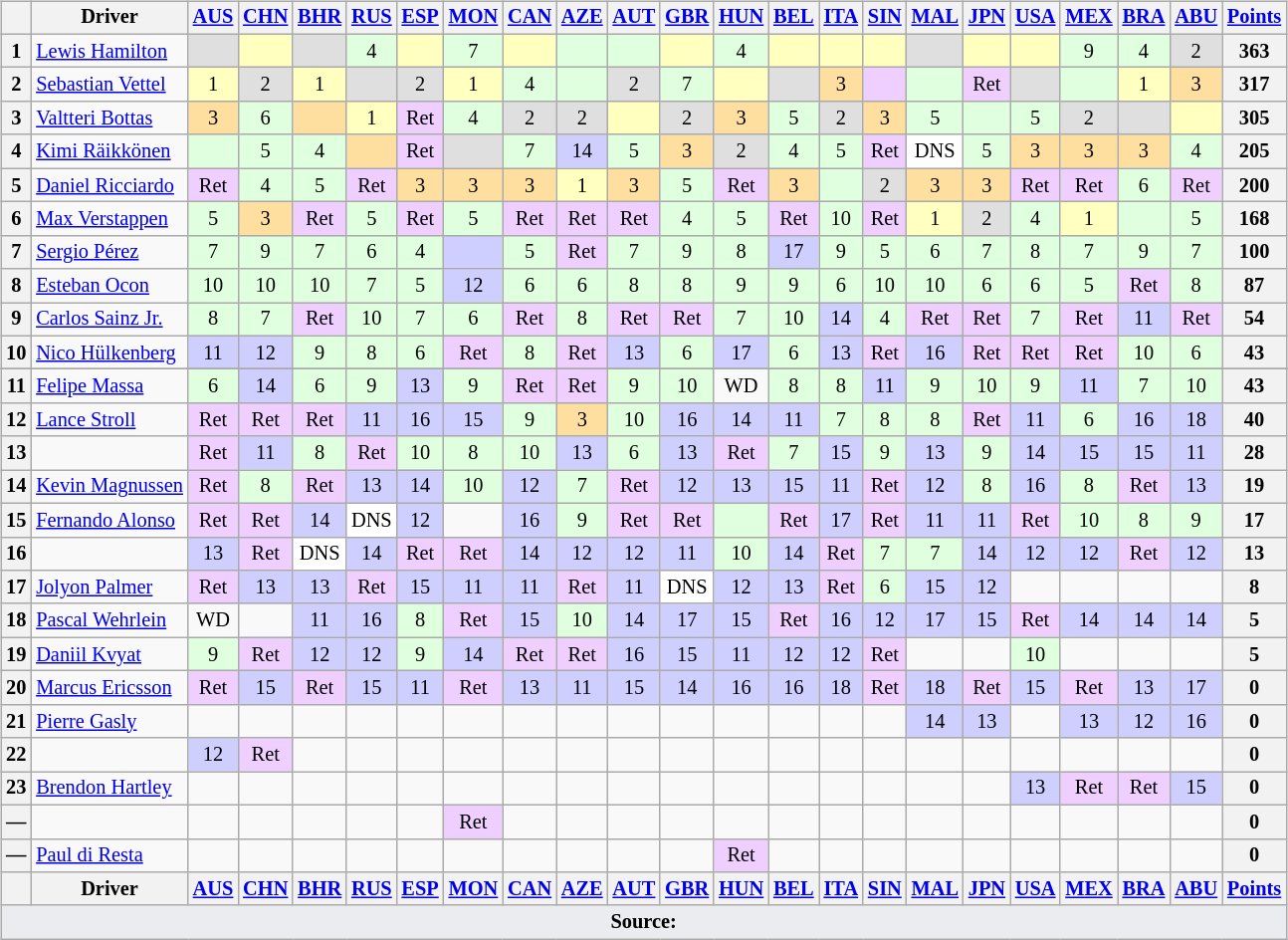<table>
<tr>
<td style="vertical-align:top; text-align:center"><br><table class="wikitable" style="font-size: 85%;">
<tr style="vertical-align:middle;">
<th style="vertical-align:middle"></th>
<th style="vertical-align:middle;background">Driver</th>
<th><a href='#'>AUS</a><br></th>
<th><a href='#'>CHN</a><br></th>
<th><a href='#'>BHR</a><br></th>
<th><a href='#'>RUS</a><br></th>
<th><a href='#'>ESP</a><br></th>
<th><a href='#'>MON</a><br></th>
<th><a href='#'>CAN</a><br></th>
<th><a href='#'>AZE</a><br></th>
<th><a href='#'>AUT</a><br></th>
<th><a href='#'>GBR</a><br></th>
<th><a href='#'>HUN</a><br></th>
<th><a href='#'>BEL</a><br></th>
<th><a href='#'>ITA</a><br></th>
<th><a href='#'>SIN</a><br></th>
<th><a href='#'>MAL</a><br></th>
<th><a href='#'>JPN</a><br></th>
<th><a href='#'>USA</a><br></th>
<th><a href='#'>MEX</a><br></th>
<th><a href='#'>BRA</a><br></th>
<th><a href='#'>ABU</a><br></th>
<th style="vertical-align:middle"><a href='#'>Points</a></th>
</tr>
<tr id="44">
<th>1</th>
<td style="text-align:left"> <a href='#'>Lewis Hamilton</a></td>
<td style="background-color:#dfdfdf"></td>
<td style="background-color:#ffffbf"></td>
<td style="background-color:#dfdfdf"></td>
<td style="background-color:#dfffdf">4</td>
<td style="background-color:#ffffbf"></td>
<td style="background-color:#dfffdf">7</td>
<td style="background-color:#ffffbf"></td>
<td style="background-color:#dfffdf"></td>
<td style="background-color:#dfffdf"></td>
<td style="background-color:#ffffbf"></td>
<td style="background-color:#dfffdf">4</td>
<td style="background-color:#ffffbf"></td>
<td style="background-color:#ffffbf"></td>
<td style="background-color:#ffffbf"></td>
<td style="background-color:#dfdfdf"></td>
<td style="background-color:#ffffbf"></td>
<td style="background-color:#ffffbf"></td>
<td style="background-color:#dfffdf">9</td>
<td style="background-color:#dfffdf">4</td>
<td style="background-color:#dfdfdf">2</td>
<th>363</th>
</tr>
<tr id="5">
<th>2</th>
<td style="text-align:left"> <a href='#'>Sebastian Vettel</a></td>
<td style="background-color:#ffffbf">1</td>
<td style="background-color:#dfdfdf">2</td>
<td style="background-color:#ffffbf">1</td>
<td style="background-color:#dfdfdf"></td>
<td style="background-color:#dfdfdf">2</td>
<td style="background-color:#ffffbf">1</td>
<td style="background-color:#dfffdf">4</td>
<td style="background-color:#dfffdf"></td>
<td style="background-color:#dfdfdf">2</td>
<td style="background-color:#dfffdf">7</td>
<td style="background-color:#ffffbf"></td>
<td style="background-color:#dfdfdf"></td>
<td style="background-color:#ffdf9f">3</td>
<td style="background-color:#efcfff"></td>
<td style="background-color:#dfffdf"></td>
<td style="background-color:#efcfff">Ret</td>
<td style="background-color:#dfdfdf"></td>
<td style="background-color:#dfffdf"></td>
<td style="background-color:#ffffbf">1</td>
<td style="background-color:#ffdf9f">3</td>
<th>317</th>
</tr>
<tr id="77">
<th>3</th>
<td style="text-align:left"> <a href='#'>Valtteri Bottas</a></td>
<td style="background-color:#ffdf9f">3</td>
<td style="background-color:#dfffdf">6</td>
<td style="background-color:#ffdf9f"></td>
<td style="background-color:#ffffbf">1</td>
<td style="background-color:#efcfff">Ret</td>
<td style="background-color:#dfffdf">4</td>
<td style="background-color:#dfdfdf">2</td>
<td style="background-color:#dfdfdf">2</td>
<td style="background-color:#ffffbf"></td>
<td style="background-color:#dfdfdf">2</td>
<td style="background-color:#ffdf9f">3</td>
<td style="background-color:#dfffdf">5</td>
<td style="background-color:#dfdfdf">2</td>
<td style="background-color:#ffdf9f">3</td>
<td style="background-color:#dfffdf">5</td>
<td style="background-color:#dfffdf"></td>
<td style="background-color:#dfffdf">5</td>
<td style="background-color:#dfdfdf">2</td>
<td style="background-color:#dfdfdf"></td>
<td style="background-color:#ffffbf"></td>
<th>305</th>
</tr>
<tr id="3">
<th>4</th>
<td style="text-align:left"> <a href='#'>Kimi Räikkönen</a></td>
<td style="background-color:#dfffdf"></td>
<td style="background-color:#dfffdf">5</td>
<td style="background-color:#dfffdf">4</td>
<td style="background-color:#ffdf9f"></td>
<td style="background-color:#efcfff">Ret</td>
<td style="background-color:#dfdfdf"></td>
<td style="background-color:#dfffdf">7</td>
<td style="background-color:#cfcfff">14</td>
<td style="background-color:#dfffdf">5</td>
<td style="background-color:#ffdf9f">3</td>
<td style="background-color:#dfdfdf">2</td>
<td style="background-color:#dfffdf">4</td>
<td style="background-color:#dfffdf">5</td>
<td style="background-color:#efcfff">Ret</td>
<td style="background-color:#ffffff">DNS</td>
<td style="background-color:#dfffdf">5</td>
<td style="background-color:#ffdf9f">3</td>
<td style="background-color:#ffdf9f">3</td>
<td style="background-color:#ffdf9f">3</td>
<td style="background-color:#dfffdf">4</td>
<th>205</th>
</tr>
<tr id="33">
<th>5</th>
<td style="text-align:left"> <a href='#'>Daniel Ricciardo</a></td>
<td style="background-color:#efcfff">Ret</td>
<td style="background-color:#dfffdf">4</td>
<td style="background-color:#dfffdf">5</td>
<td style="background-color:#efcfff">Ret</td>
<td style="background-color:#ffdf9f">3</td>
<td style="background-color:#ffdf9f">3</td>
<td style="background-color:#ffdf9f">3</td>
<td style="background-color:#ffffbf">1</td>
<td style="background-color:#ffdf9f">3</td>
<td style="background-color:#dfffdf">5</td>
<td style="background-color:#efcfff">Ret</td>
<td style="background-color:#ffdf9f">3</td>
<td style="background-color:#dfffdf"></td>
<td style="background-color:#dfdfdf">2</td>
<td style="background-color:#ffdf9f">3</td>
<td style="background-color:#ffdf9f">3</td>
<td style="background-color:#efcfff">Ret</td>
<td style="background-color:#efcfff">Ret</td>
<td style="background-color:#dfffdf">6</td>
<td style="background-color:#efcfff">Ret</td>
<th>200</th>
</tr>
<tr id="7">
<th>6</th>
<td style="text-align:left"> <a href='#'>Max Verstappen</a></td>
<td style="background-color:#dfffdf">5</td>
<td style="background-color:#ffdf9f">3</td>
<td style="background-color:#efcfff">Ret</td>
<td style="background-color:#dfffdf">5</td>
<td style="background-color:#efcfff">Ret</td>
<td style="background-color:#dfffdf">5</td>
<td style="background-color:#efcfff">Ret</td>
<td style="background-color:#efcfff">Ret</td>
<td style="background-color:#efcfff">Ret</td>
<td style="background-color:#dfffdf">4</td>
<td style="background-color:#dfffdf">5</td>
<td style="background-color:#efcfff">Ret</td>
<td style="background-color:#dfffdf">10</td>
<td style="background-color:#efcfff">Ret</td>
<td style="background-color:#ffffbf">1</td>
<td style="background-color:#dfdfdf">2</td>
<td style="background-color:#dfffdf">4</td>
<td style="background-color:#ffffbf">1</td>
<td style="background-color:#dfffdf"></td>
<td style="background-color:#dfffdf">5</td>
<th>168</th>
</tr>
<tr id="11">
<th>7</th>
<td style="text-align:left"> <a href='#'>Sergio Pérez</a></td>
<td style="background-color:#dfffdf">7</td>
<td style="background-color:#dfffdf">9</td>
<td style="background-color:#dfffdf">7</td>
<td style="background-color:#dfffdf">6</td>
<td style="background-color:#dfffdf">4</td>
<td style="background-color:#cfcfff"></td>
<td style="background-color:#dfffdf">5</td>
<td style="background-color:#efcfff">Ret</td>
<td style="background-color:#dfffdf">7</td>
<td style="background-color:#dfffdf">9</td>
<td style="background-color:#dfffdf">8</td>
<td style="background-color:#cfcfff">17</td>
<td style="background-color:#dfffdf">9</td>
<td style="background-color:#dfffdf">5</td>
<td style="background-color:#dfffdf">6</td>
<td style="background-color:#dfffdf">7</td>
<td style="background-color:#dfffdf">8</td>
<td style="background-color:#dfffdf">7</td>
<td style="background-color:#dfffdf">9</td>
<td style="background-color:#dfffdf">7</td>
<th>100</th>
</tr>
<tr id="31">
<th>8</th>
<td style="text-align:left"> <a href='#'>Esteban Ocon</a></td>
<td style="background-color:#dfffdf">10</td>
<td style="background-color:#dfffdf">10</td>
<td style="background-color:#dfffdf">10</td>
<td style="background-color:#dfffdf">7</td>
<td style="background-color:#dfffdf">5</td>
<td style="background-color:#cfcfff">12</td>
<td style="background-color:#dfffdf">6</td>
<td style="background-color:#dfffdf">6</td>
<td style="background-color:#dfffdf">8</td>
<td style="background-color:#dfffdf">8</td>
<td style="background-color:#dfffdf">9</td>
<td style="background-color:#dfffdf">9</td>
<td style="background-color:#dfffdf">6</td>
<td style="background-color:#dfffdf">10</td>
<td style="background-color:#dfffdf">10</td>
<td style="background-color:#dfffdf">6</td>
<td style="background-color:#dfffdf">6</td>
<td style="background-color:#dfffdf">5</td>
<td style="background-color:#efcfff">Ret</td>
<td style="background-color:#dfffdf">8</td>
<th>87</th>
</tr>
<tr id="55">
<th>9</th>
<td style="text-align:left"> <a href='#'>Carlos Sainz Jr.</a></td>
<td style="background-color:#dfffdf">8</td>
<td style="background-color:#dfffdf">7</td>
<td style="background-color:#efcfff">Ret</td>
<td style="background-color:#dfffdf">10</td>
<td style="background-color:#dfffdf">7</td>
<td style="background-color:#dfffdf">6</td>
<td style="background-color:#efcfff">Ret</td>
<td style="background-color:#dfffdf">8</td>
<td style="background-color:#efcfff">Ret</td>
<td style="background-color:#efcfff">Ret</td>
<td style="background-color:#dfffdf">7</td>
<td style="background-color:#dfffdf">10</td>
<td style="background-color:#cfcfff">14</td>
<td style="background-color:#dfffdf">4</td>
<td style="background-color:#efcfff">Ret</td>
<td style="background-color:#efcfff">Ret</td>
<td style="background-color:#dfffdf">7</td>
<td style="background-color:#efcfff">Ret</td>
<td style="background-color:#cfcfff">11</td>
<td style="background-color:#efcfff">Ret</td>
<th>54</th>
</tr>
<tr id="27">
<th>10</th>
<td style="text-align:left"> <a href='#'>Nico Hülkenberg</a></td>
<td style="background-color:#cfcfff">11</td>
<td style="background-color:#cfcfff">12</td>
<td style="background-color:#dfffdf">9</td>
<td style="background-color:#dfffdf">8</td>
<td style="background-color:#dfffdf">6</td>
<td style="background-color:#efcfff">Ret</td>
<td style="background-color:#dfffdf">8</td>
<td style="background-color:#efcfff">Ret</td>
<td style="background-color:#cfcfff">13</td>
<td style="background-color:#dfffdf">6</td>
<td style="background-color:#cfcfff">17</td>
<td style="background-color:#dfffdf">6</td>
<td style="background-color:#cfcfff">13</td>
<td style="background-color:#efcfff">Ret</td>
<td style="background-color:#cfcfff">16</td>
<td style="background-color:#efcfff">Ret</td>
<td style="background-color:#efcfff">Ret</td>
<td style="background-color:#efcfff">Ret</td>
<td style="background-color:#dfffdf">10</td>
<td style="background-color:#dfffdf">6</td>
<th>43</th>
</tr>
<tr id="8">
</tr>
<tr id="19">
<th>11</th>
<td style="text-align:left"> <a href='#'>Felipe Massa</a></td>
<td style="background-color:#dfffdf">6</td>
<td style="background-color:#cfcfff">14</td>
<td style="background-color:#dfffdf">6</td>
<td style="background-color:#dfffdf">9</td>
<td style="background-color:#cfcfff">13</td>
<td style="background-color:#dfffdf">9</td>
<td style="background-color:#efcfff">Ret</td>
<td style="background-color:#efcfff">Ret</td>
<td style="background-color:#dfffdf">9</td>
<td style="background-color:#dfffdf">10</td>
<td>WD</td>
<td style="background-color:#dfffdf">8</td>
<td style="background-color:#dfffdf">8</td>
<td style="background-color:#cfcfff">11</td>
<td style="background-color:#dfffdf">9</td>
<td style="background-color:#dfffdf">10</td>
<td style="background-color:#dfffdf">9</td>
<td style="background-color:#cfcfff">11</td>
<td style="background-color:#dfffdf">7</td>
<td style="background-color:#dfffdf">10</td>
<th>43</th>
</tr>
<tr id="18">
<th>12</th>
<td style="text-align:left"> <a href='#'>Lance Stroll</a></td>
<td style="background-color:#efcfff">Ret</td>
<td style="background-color:#efcfff">Ret</td>
<td style="background-color:#efcfff">Ret</td>
<td style="background-color:#cfcfff">11</td>
<td style="background-color:#cfcfff">16</td>
<td style="background-color:#cfcfff">15</td>
<td style="background-color:#dfffdf">9</td>
<td style="background-color:#ffdf9f">3</td>
<td style="background-color:#dfffdf">10</td>
<td style="background-color:#cfcfff">16</td>
<td style="background-color:#cfcfff">14</td>
<td style="background-color:#cfcfff">11</td>
<td style="background-color:#dfffdf">7</td>
<td style="background-color:#dfffdf">8</td>
<td style="background-color:#dfffdf">8</td>
<td style="background-color:#efcfff">Ret</td>
<td style="background-color:#cfcfff">11</td>
<td style="background-color:#dfffdf">6</td>
<td style="background-color:#cfcfff">16</td>
<td style="background-color:#cfcfff">18</td>
<th>40</th>
</tr>
<tr id="27">
<th>13</th>
<td style="text-align:left"></td>
<td style="background-color:#efcfff">Ret</td>
<td style="background-color:#cfcfff">11</td>
<td style="background-color:#dfffdf">8</td>
<td style="background-color:#efcfff">Ret</td>
<td style="background-color:#dfffdf">10</td>
<td style="background-color:#dfffdf">8</td>
<td style="background-color:#dfffdf">10</td>
<td style="background-color:#cfcfff">13</td>
<td style="background-color:#dfffdf">6</td>
<td style="background-color:#cfcfff">13</td>
<td style="background-color:#efcfff">Ret</td>
<td style="background-color:#dfffdf">7</td>
<td style="background-color:#cfcfff">15</td>
<td style="background-color:#dfffdf">9</td>
<td style="background-color:#cfcfff">13</td>
<td style="background-color:#dfffdf">9</td>
<td style="background-color:#cfcfff">14</td>
<td style="background-color:#cfcfff">15</td>
<td style="background-color:#cfcfff">15</td>
<td style="background-color:#cfcfff">11</td>
<th>28</th>
</tr>
<tr id="20">
<th>14</th>
<td style="text-align:left"> <a href='#'>Kevin Magnussen</a></td>
<td style="background-color:#efcfff">Ret</td>
<td style="background-color:#dfffdf">8</td>
<td style="background-color:#efcfff">Ret</td>
<td style="background-color:#cfcfff">13</td>
<td style="background-color:#cfcfff">14</td>
<td style="background-color:#dfffdf">10</td>
<td style="background-color:#cfcfff">12</td>
<td style="background-color:#dfffdf">7</td>
<td style="background-color:#efcfff">Ret</td>
<td style="background-color:#cfcfff">12</td>
<td style="background-color:#cfcfff">13</td>
<td style="background-color:#cfcfff">15</td>
<td style="background-color:#cfcfff">11</td>
<td style="background-color:#efcfff">Ret</td>
<td style="background-color:#cfcfff">12</td>
<td style="background-color:#dfffdf">8</td>
<td style="background-color:#cfcfff">16</td>
<td style="background-color:#dfffdf">8</td>
<td style="background-color:#efcfff">Ret</td>
<td style="background-color:#cfcfff">13</td>
<th>19</th>
</tr>
<tr id="14">
<th>15</th>
<td style="text-align:left"> <a href='#'>Fernando Alonso</a></td>
<td style="background-color:#efcfff">Ret</td>
<td style="background-color:#efcfff">Ret</td>
<td style="background-color:#cfcfff">14</td>
<td style="background-color:#ffffff">DNS</td>
<td style="background-color:#cfcfff">12</td>
<td style="background-color:"></td>
<td style="background-color:#cfcfff">16</td>
<td style="background-color:#dfffdf">9</td>
<td style="background-color:#efcfff">Ret</td>
<td style="background-color:#efcfff">Ret</td>
<td style="background-color:#dfffdf"></td>
<td style="background-color:#efcfff">Ret</td>
<td style="background-color:#cfcfff">17</td>
<td style="background-color:#efcfff">Ret</td>
<td style="background-color:#cfcfff">11</td>
<td style="background-color:#cfcfff">11</td>
<td style="background-color:#efcfff">Ret</td>
<td style="background-color:#dfffdf">10</td>
<td style="background-color:#dfffdf">8</td>
<td style="background-color:#dfffdf">9</td>
<th>17</th>
</tr>
<tr id="2">
<th>16</th>
<td style="text-align:left"></td>
<td style="background-color:#cfcfff">13</td>
<td style="background-color:#efcfff">Ret</td>
<td style="background-color:#ffffff">DNS</td>
<td style="background-color:#cfcfff">14</td>
<td style="background-color:#efcfff">Ret</td>
<td style="background-color:#efcfff">Ret</td>
<td style="background-color:#cfcfff">14</td>
<td style="background-color:#cfcfff">12</td>
<td style="background-color:#cfcfff">12</td>
<td style="background-color:#cfcfff">11</td>
<td style="background-color:#dfffdf">10</td>
<td style="background-color:#cfcfff">14</td>
<td style="background-color:#efcfff">Ret</td>
<td style="background-color:#dfffdf">7</td>
<td style="background-color:#dfffdf">7</td>
<td style="background-color:#cfcfff">14</td>
<td style="background-color:#cfcfff">12</td>
<td style="background-color:#cfcfff">12</td>
<td style="background-color:#efcfff">Ret</td>
<td style="background-color:#cfcfff">12</td>
<th>13</th>
</tr>
<tr id="30">
<th>17</th>
<td style="text-align:left"> <a href='#'>Jolyon Palmer</a></td>
<td style="background-color:#efcfff">Ret</td>
<td style="background-color:#cfcfff">13</td>
<td style="background-color:#cfcfff">13</td>
<td style="background-color:#efcfff">Ret</td>
<td style="background-color:#cfcfff">15</td>
<td style="background-color:#cfcfff">11</td>
<td style="background-color:#cfcfff">11</td>
<td style="background-color:#efcfff">Ret</td>
<td style="background-color:#cfcfff">11</td>
<td style="background-color:#ffffff">DNS</td>
<td style="background-color:#cfcfff">12</td>
<td style="background-color:#cfcfff">13</td>
<td style="background-color:#efcfff">Ret</td>
<td style="background-color:#dfffdf">6</td>
<td style="background-color:#cfcfff">15</td>
<td style="background-color:#cfcfff">12</td>
<td style="background-color:"></td>
<td style="background-color:"></td>
<td style="background-color:"></td>
<td style="background-color:"></td>
<th>8</th>
</tr>
<tr id="94">
<th>18</th>
<td style="text-align:left"> <a href='#'>Pascal Wehrlein</a></td>
<td>WD</td>
<td></td>
<td style="background-color:#cfcfff">11</td>
<td style="background-color:#cfcfff">16</td>
<td style="background-color:#dfffdf">8</td>
<td style="background-color:#efcfff">Ret</td>
<td style="background-color:#cfcfff">15</td>
<td style="background-color:#dfffdf">10</td>
<td style="background-color:#cfcfff">14</td>
<td style="background-color:#cfcfff">17</td>
<td style="background-color:#cfcfff">15</td>
<td style="background-color:#efcfff">Ret</td>
<td style="background-color:#cfcfff">16</td>
<td style="background-color:#cfcfff">12</td>
<td style="background-color:#cfcfff">17</td>
<td style="background-color:#cfcfff">15</td>
<td style="background-color:#efcfff">Ret</td>
<td style="background-color:#cfcfff">14</td>
<td style="background-color:#cfcfff">14</td>
<td style="background-color:#cfcfff">14</td>
<th>5</th>
</tr>
<tr id="26">
<th>19</th>
<td style="text-align:left"> <a href='#'>Daniil Kvyat</a></td>
<td style="background-color:#dfffdf">9</td>
<td style="background-color:#efcfff">Ret</td>
<td style="background-color:#cfcfff">12</td>
<td style="background-color:#cfcfff">12</td>
<td style="background-color:#dfffdf">9</td>
<td style="background-color:#cfcfff">14</td>
<td style="background-color:#efcfff">Ret</td>
<td style="background-color:#efcfff">Ret</td>
<td style="background-color:#cfcfff">16</td>
<td style="background-color:#cfcfff">15</td>
<td style="background-color:#cfcfff">11</td>
<td style="background-color:#cfcfff">12</td>
<td style="background-color:#cfcfff">12</td>
<td style="background-color:#efcfff">Ret</td>
<td style="background-color:"></td>
<td style="background-color:"></td>
<td style="background-color:#dfffdf">10</td>
<td style="background-color:"></td>
<td style="background-color:"></td>
<td style="background-color:"></td>
<th>5</th>
</tr>
<tr id="9">
<th>20</th>
<td style="text-align:left"> <a href='#'>Marcus Ericsson</a></td>
<td style="background-color:#efcfff">Ret</td>
<td style="background-color:#cfcfff">15</td>
<td style="background-color:#efcfff">Ret</td>
<td style="background-color:#cfcfff">15</td>
<td style="background-color:#cfcfff">11</td>
<td style="background-color:#efcfff">Ret</td>
<td style="background-color:#cfcfff">13</td>
<td style="background-color:#cfcfff">11</td>
<td style="background-color:#cfcfff">15</td>
<td style="background-color:#cfcfff">14</td>
<td style="background-color:#cfcfff">16</td>
<td style="background-color:#cfcfff">16</td>
<td style="background-color:#cfcfff">18</td>
<td style="background-color:#efcfff">Ret</td>
<td style="background-color:#cfcfff">18</td>
<td style="background-color:#efcfff">Ret</td>
<td style="background-color:#cfcfff">15</td>
<td style="background-color:#efcfff">Ret</td>
<td style="background-color:#cfcfff">13</td>
<td style="background-color:#cfcfff">17</td>
<th>0</th>
</tr>
<tr id="10">
<th>21</th>
<td style="text-align:left"> <a href='#'>Pierre Gasly</a></td>
<td></td>
<td></td>
<td></td>
<td></td>
<td></td>
<td></td>
<td></td>
<td></td>
<td></td>
<td></td>
<td></td>
<td></td>
<td></td>
<td></td>
<td style="background-color:#cfcfff">14</td>
<td style="background-color:#cfcfff">13</td>
<td></td>
<td style="background-color:#cfcfff">13</td>
<td style="background-color:#cfcfff">12</td>
<td style="background-color:#cfcfff">16</td>
<th>0</th>
</tr>
<tr id="36">
<th>22</th>
<td style="text-align:left"></td>
<td style="background-color:#cfcfff">12</td>
<td style="background-color:#efcfff">Ret</td>
<td style="background-color:"></td>
<td style="background-color:"></td>
<td style="background-color:"></td>
<td style="background-color:"></td>
<td style="background-color:"></td>
<td style="background-color:"></td>
<td style="background-color:"></td>
<td style="background-color:"></td>
<td style="background-color:"></td>
<td style="background-color:"></td>
<td style="background-color:"></td>
<td style="background-color:"></td>
<td style="background-color:"></td>
<td style="background-color:"></td>
<td style="background-color:"></td>
<td style="background-color:"></td>
<td style="background-color:"></td>
<td style="background-color:"></td>
<th>0</th>
</tr>
<tr id="28">
<th>23</th>
<td style="text-align:left"> <a href='#'>Brendon Hartley</a></td>
<td></td>
<td></td>
<td></td>
<td></td>
<td></td>
<td></td>
<td></td>
<td></td>
<td></td>
<td></td>
<td></td>
<td></td>
<td></td>
<td></td>
<td></td>
<td></td>
<td style="background-color:#cfcfff">13</td>
<td style="background-color:#efcfff">Ret</td>
<td style="background-color:#efcfff">Ret</td>
<td style="background-color:#cfcfff">15</td>
<th>0</th>
</tr>
<tr id="22">
<th>—</th>
<td style="text-align:left"></td>
<td style="background-color:"></td>
<td style="background-color:"></td>
<td style="background-color:"></td>
<td style="background-color:"></td>
<td style="background-color:"></td>
<td style="background-color:#efcfff">Ret</td>
<td style="background-color:"></td>
<td style="background-color:"></td>
<td style="background-color:"></td>
<td style="background-color:"></td>
<td style="background-color:"></td>
<td style="background-color:"></td>
<td style="background-color:"></td>
<td style="background-color:"></td>
<td style="background-color:"></td>
<td style="background-color:"></td>
<td style="background-color:"></td>
<td style="background-color:"></td>
<td style="background-color:"></td>
<td style="background-color:"></td>
<th>0</th>
</tr>
<tr id="40">
<th>—</th>
<td style="text-align:left"> <a href='#'>Paul di Resta</a></td>
<td></td>
<td></td>
<td></td>
<td></td>
<td></td>
<td></td>
<td></td>
<td></td>
<td></td>
<td></td>
<td style="background-color:#efcfff">Ret</td>
<td></td>
<td></td>
<td></td>
<td></td>
<td></td>
<td></td>
<td></td>
<td></td>
<td></td>
<th>0</th>
</tr>
<tr>
<th style="vertical-align:middle"></th>
<th style="vertical-align:middle">Driver</th>
<th><a href='#'>AUS</a><br></th>
<th><a href='#'>CHN</a><br></th>
<th><a href='#'>BHR</a><br></th>
<th><a href='#'>RUS</a><br></th>
<th><a href='#'>ESP</a><br></th>
<th><a href='#'>MON</a><br></th>
<th><a href='#'>CAN</a><br></th>
<th><a href='#'>AZE</a><br></th>
<th><a href='#'>AUT</a><br></th>
<th><a href='#'>GBR</a><br></th>
<th><a href='#'>HUN</a><br></th>
<th><a href='#'>BEL</a><br></th>
<th><a href='#'>ITA</a><br></th>
<th><a href='#'>SIN</a><br></th>
<th><a href='#'>MAL</a><br></th>
<th><a href='#'>JPN</a><br></th>
<th><a href='#'>USA</a><br></th>
<th><a href='#'>MEX</a><br></th>
<th><a href='#'>BRA</a><br></th>
<th><a href='#'>ABU</a><br></th>
<th style="vertical-align:middle"><a href='#'>Points</a></th>
</tr>
<tr>
<td colspan="24" style="background-color:#EAECF0;text-align:center"><strong>Source:</strong></td>
</tr>
</table>
</td>
<td style="vertical-align:top;"><br>
<br></td>
</tr>
</table>
